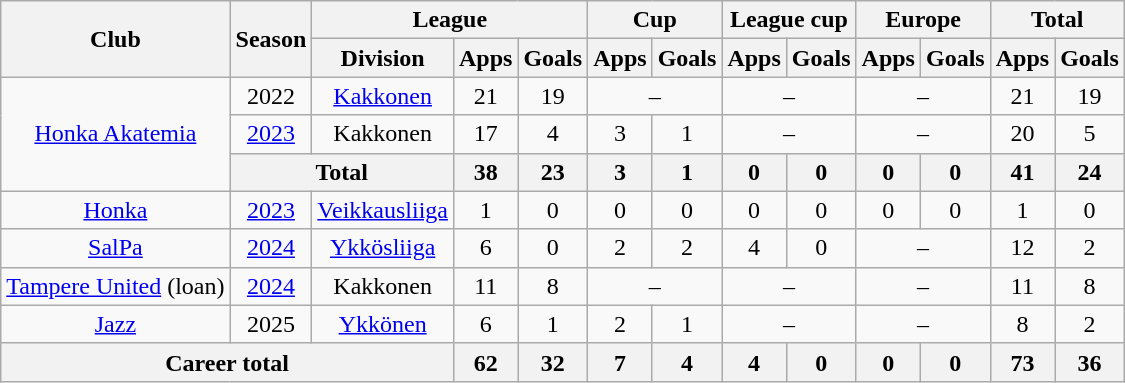<table class="wikitable" style="text-align:center">
<tr>
<th rowspan="2">Club</th>
<th rowspan="2">Season</th>
<th colspan="3">League</th>
<th colspan="2">Cup</th>
<th colspan="2">League cup</th>
<th colspan="2">Europe</th>
<th colspan="2">Total</th>
</tr>
<tr>
<th>Division</th>
<th>Apps</th>
<th>Goals</th>
<th>Apps</th>
<th>Goals</th>
<th>Apps</th>
<th>Goals</th>
<th>Apps</th>
<th>Goals</th>
<th>Apps</th>
<th>Goals</th>
</tr>
<tr>
<td rowspan=3><a href='#'>Honka Akatemia</a></td>
<td>2022</td>
<td><a href='#'>Kakkonen</a></td>
<td>21</td>
<td>19</td>
<td colspan=2>–</td>
<td colspan=2>–</td>
<td colspan=2>–</td>
<td>21</td>
<td>19</td>
</tr>
<tr>
<td><a href='#'>2023</a></td>
<td>Kakkonen</td>
<td>17</td>
<td>4</td>
<td>3</td>
<td>1</td>
<td colspan=2>–</td>
<td colspan=2>–</td>
<td>20</td>
<td>5</td>
</tr>
<tr>
<th colspan=2>Total</th>
<th>38</th>
<th>23</th>
<th>3</th>
<th>1</th>
<th>0</th>
<th>0</th>
<th>0</th>
<th>0</th>
<th>41</th>
<th>24</th>
</tr>
<tr>
<td><a href='#'>Honka</a></td>
<td><a href='#'>2023</a></td>
<td><a href='#'>Veikkausliiga</a></td>
<td>1</td>
<td>0</td>
<td>0</td>
<td>0</td>
<td>0</td>
<td>0</td>
<td>0</td>
<td>0</td>
<td>1</td>
<td>0</td>
</tr>
<tr>
<td><a href='#'>SalPa</a></td>
<td><a href='#'>2024</a></td>
<td><a href='#'>Ykkösliiga</a></td>
<td>6</td>
<td>0</td>
<td>2</td>
<td>2</td>
<td>4</td>
<td>0</td>
<td colspan=2>–</td>
<td>12</td>
<td>2</td>
</tr>
<tr>
<td><a href='#'>Tampere United</a> (loan)</td>
<td><a href='#'>2024</a></td>
<td>Kakkonen</td>
<td>11</td>
<td>8</td>
<td colspan=2>–</td>
<td colspan=2>–</td>
<td colspan=2>–</td>
<td>11</td>
<td>8</td>
</tr>
<tr>
<td><a href='#'>Jazz</a></td>
<td>2025</td>
<td><a href='#'>Ykkönen</a></td>
<td>6</td>
<td>1</td>
<td>2</td>
<td>1</td>
<td colspan=2>–</td>
<td colspan=2>–</td>
<td>8</td>
<td>2</td>
</tr>
<tr>
<th colspan="3">Career total</th>
<th>62</th>
<th>32</th>
<th>7</th>
<th>4</th>
<th>4</th>
<th>0</th>
<th>0</th>
<th>0</th>
<th>73</th>
<th>36</th>
</tr>
</table>
